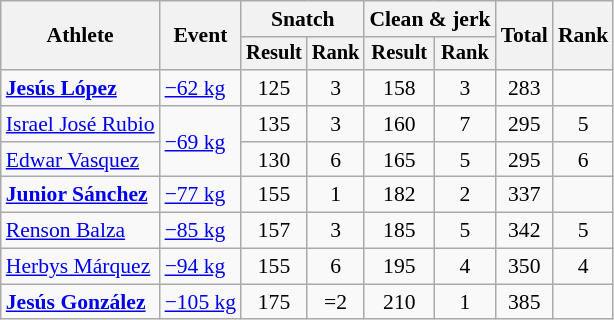<table class="wikitable" style="font-size:90%">
<tr>
<th rowspan=2>Athlete</th>
<th rowspan=2>Event</th>
<th colspan="2">Snatch</th>
<th colspan="2">Clean & jerk</th>
<th rowspan="2">Total</th>
<th rowspan="2">Rank</th>
</tr>
<tr style="font-size:95%">
<th>Result</th>
<th>Rank</th>
<th>Result</th>
<th>Rank</th>
</tr>
<tr align=center>
<td align=left><strong><a href='#'>Jesús López</a></strong></td>
<td align=left><a href='#'>−62 kg</a></td>
<td>125</td>
<td>3</td>
<td>158</td>
<td>3</td>
<td>283</td>
<td></td>
</tr>
<tr align=center>
<td align=left><a href='#'>Israel José Rubio</a></td>
<td align=left rowspan=2><a href='#'>−69 kg</a></td>
<td>135</td>
<td>3</td>
<td>160</td>
<td>7</td>
<td>295</td>
<td>5</td>
</tr>
<tr align=center>
<td align=left><a href='#'>Edwar Vasquez</a></td>
<td>130</td>
<td>6</td>
<td>165</td>
<td>5</td>
<td>295</td>
<td>6</td>
</tr>
<tr align=center>
<td align=left><strong><a href='#'>Junior Sánchez</a></strong></td>
<td align=left><a href='#'>−77 kg</a></td>
<td>155</td>
<td>1</td>
<td>182</td>
<td>2</td>
<td>337</td>
<td></td>
</tr>
<tr align=center>
<td align=left><a href='#'>Renson Balza</a></td>
<td align=left><a href='#'>−85 kg</a></td>
<td>157</td>
<td>3</td>
<td>185</td>
<td>5</td>
<td>342</td>
<td>5</td>
</tr>
<tr align=center>
<td align=left><a href='#'>Herbys Márquez</a></td>
<td align=left><a href='#'>−94 kg</a></td>
<td>155</td>
<td>6</td>
<td>195</td>
<td>4</td>
<td>350</td>
<td>4</td>
</tr>
<tr align=center>
<td align=left><strong><a href='#'>Jesús González</a></strong></td>
<td align=left><a href='#'>−105 kg</a></td>
<td>175</td>
<td>=2</td>
<td>210</td>
<td>1</td>
<td>385</td>
<td></td>
</tr>
</table>
